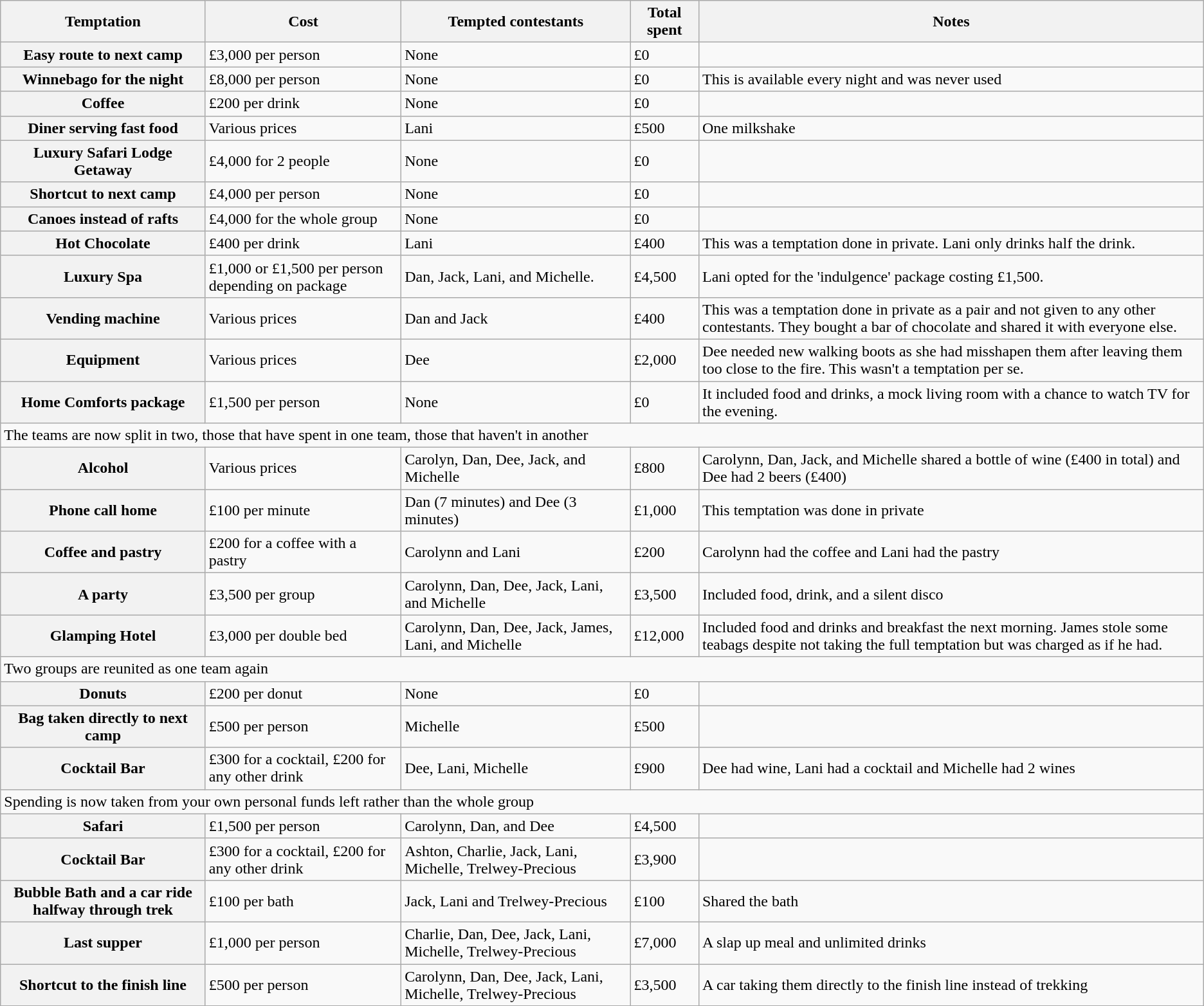<table class="wikitable">
<tr>
<th>Temptation</th>
<th>Cost</th>
<th>Tempted contestants</th>
<th>Total spent</th>
<th>Notes</th>
</tr>
<tr>
<th>Easy route to next camp</th>
<td>£3,000 per person</td>
<td>None</td>
<td>£0</td>
<td></td>
</tr>
<tr>
<th>Winnebago for the night</th>
<td>£8,000 per person</td>
<td>None</td>
<td>£0</td>
<td>This is available every night and was never used</td>
</tr>
<tr>
<th>Coffee</th>
<td>£200 per drink</td>
<td>None</td>
<td>£0</td>
<td></td>
</tr>
<tr>
<th>Diner serving fast food</th>
<td>Various prices</td>
<td>Lani</td>
<td>£500</td>
<td>One milkshake</td>
</tr>
<tr>
<th>Luxury Safari Lodge Getaway</th>
<td>£4,000 for 2 people</td>
<td>None</td>
<td>£0</td>
<td></td>
</tr>
<tr>
<th>Shortcut to next camp</th>
<td>£4,000 per person</td>
<td>None</td>
<td>£0</td>
<td></td>
</tr>
<tr>
<th>Canoes instead of rafts</th>
<td>£4,000 for the whole group</td>
<td>None</td>
<td>£0</td>
<td></td>
</tr>
<tr>
<th>Hot Chocolate</th>
<td>£400 per drink</td>
<td>Lani</td>
<td>£400</td>
<td>This was a temptation done in private. Lani only drinks half the drink.</td>
</tr>
<tr>
<th>Luxury Spa</th>
<td>£1,000 or £1,500 per person depending on package</td>
<td>Dan, Jack, Lani, and Michelle.</td>
<td>£4,500</td>
<td>Lani opted for the 'indulgence' package costing £1,500.</td>
</tr>
<tr>
<th>Vending machine</th>
<td>Various prices</td>
<td>Dan and Jack</td>
<td>£400</td>
<td>This was a temptation done in private as a pair and not given to any other contestants. They bought a bar of chocolate and shared it with everyone else.</td>
</tr>
<tr>
<th>Equipment</th>
<td>Various prices</td>
<td>Dee</td>
<td>£2,000</td>
<td>Dee needed new walking boots as she had misshapen them after leaving them too close to the fire. This wasn't a temptation per se.</td>
</tr>
<tr>
<th>Home Comforts package</th>
<td>£1,500 per person</td>
<td>None</td>
<td>£0</td>
<td>It included food and drinks, a mock living room with a chance to watch TV for the evening.</td>
</tr>
<tr>
<td colspan="5">The teams are now split in two, those that have spent in one team, those that haven't in another</td>
</tr>
<tr>
<th>Alcohol</th>
<td>Various prices</td>
<td>Carolyn, Dan, Dee, Jack, and Michelle</td>
<td>£800</td>
<td>Carolynn, Dan, Jack, and Michelle shared a bottle of wine (£400 in total) and Dee had 2 beers (£400)</td>
</tr>
<tr>
<th>Phone call home</th>
<td>£100 per minute</td>
<td>Dan (7 minutes) and Dee (3 minutes)</td>
<td>£1,000</td>
<td>This temptation was done in private</td>
</tr>
<tr>
<th>Coffee and pastry</th>
<td>£200 for a coffee with a pastry</td>
<td>Carolynn and Lani</td>
<td>£200</td>
<td>Carolynn had the coffee and Lani had the pastry</td>
</tr>
<tr>
<th>A party</th>
<td>£3,500 per group</td>
<td>Carolynn, Dan, Dee, Jack, Lani, and Michelle</td>
<td>£3,500</td>
<td>Included food, drink, and a silent disco</td>
</tr>
<tr>
<th>Glamping Hotel</th>
<td>£3,000 per double bed</td>
<td>Carolynn, Dan, Dee, Jack, James, Lani, and Michelle</td>
<td>£12,000</td>
<td>Included food and drinks and breakfast the next morning. James stole some teabags despite not taking the full temptation but was charged as if he had.</td>
</tr>
<tr>
<td colspan="5">Two groups are reunited as one team again</td>
</tr>
<tr>
<th>Donuts</th>
<td>£200 per donut</td>
<td>None</td>
<td>£0</td>
<td></td>
</tr>
<tr>
<th>Bag taken directly to next camp</th>
<td>£500 per person</td>
<td>Michelle</td>
<td>£500</td>
<td></td>
</tr>
<tr>
<th>Cocktail Bar</th>
<td>£300 for a cocktail, £200 for any other drink</td>
<td>Dee, Lani, Michelle</td>
<td>£900</td>
<td>Dee had wine, Lani had a cocktail and Michelle had 2 wines</td>
</tr>
<tr>
<td colspan="5">Spending is now taken from your own personal funds left rather than the whole group</td>
</tr>
<tr>
<th>Safari</th>
<td>£1,500 per person</td>
<td>Carolynn, Dan, and Dee</td>
<td>£4,500</td>
<td></td>
</tr>
<tr>
<th>Cocktail Bar</th>
<td>£300 for a cocktail, £200 for any other drink</td>
<td>Ashton, Charlie, Jack, Lani, Michelle, Trelwey-Precious</td>
<td>£3,900</td>
<td></td>
</tr>
<tr>
<th>Bubble Bath and a car ride halfway through trek</th>
<td>£100 per bath</td>
<td>Jack, Lani and Trelwey-Precious</td>
<td>£100</td>
<td>Shared the bath</td>
</tr>
<tr>
<th>Last supper</th>
<td>£1,000 per person</td>
<td>Charlie, Dan, Dee, Jack, Lani, Michelle, Trelwey-Precious</td>
<td>£7,000</td>
<td>A slap up meal and unlimited drinks</td>
</tr>
<tr>
<th>Shortcut to the finish line</th>
<td>£500 per person</td>
<td>Carolynn, Dan, Dee, Jack, Lani, Michelle, Trelwey-Precious</td>
<td>£3,500</td>
<td>A car taking them directly to the finish line instead of trekking</td>
</tr>
<tr>
</tr>
</table>
